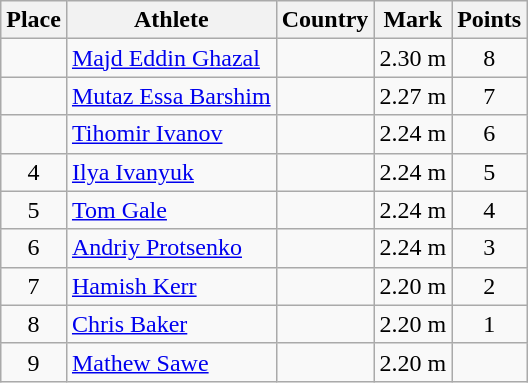<table class="wikitable">
<tr>
<th>Place</th>
<th>Athlete</th>
<th>Country</th>
<th>Mark</th>
<th>Points</th>
</tr>
<tr>
<td align=center></td>
<td><a href='#'>Majd Eddin Ghazal</a></td>
<td></td>
<td>2.30 m</td>
<td align=center>8</td>
</tr>
<tr>
<td align=center></td>
<td><a href='#'>Mutaz Essa Barshim</a></td>
<td></td>
<td>2.27 m</td>
<td align=center>7</td>
</tr>
<tr>
<td align=center></td>
<td><a href='#'>Tihomir Ivanov</a></td>
<td></td>
<td>2.24 m</td>
<td align=center>6</td>
</tr>
<tr>
<td align=center>4</td>
<td><a href='#'>Ilya Ivanyuk</a></td>
<td></td>
<td>2.24 m</td>
<td align=center>5</td>
</tr>
<tr>
<td align=center>5</td>
<td><a href='#'>Tom Gale</a></td>
<td></td>
<td>2.24 m</td>
<td align=center>4</td>
</tr>
<tr>
<td align=center>6</td>
<td><a href='#'>Andriy Protsenko</a></td>
<td></td>
<td>2.24 m</td>
<td align=center>3</td>
</tr>
<tr>
<td align=center>7</td>
<td><a href='#'>Hamish Kerr</a></td>
<td></td>
<td>2.20 m</td>
<td align=center>2</td>
</tr>
<tr>
<td align=center>8</td>
<td><a href='#'>Chris Baker</a></td>
<td></td>
<td>2.20 m</td>
<td align=center>1</td>
</tr>
<tr>
<td align=center>9</td>
<td><a href='#'>Mathew Sawe</a></td>
<td></td>
<td>2.20 m</td>
<td align=center></td>
</tr>
</table>
